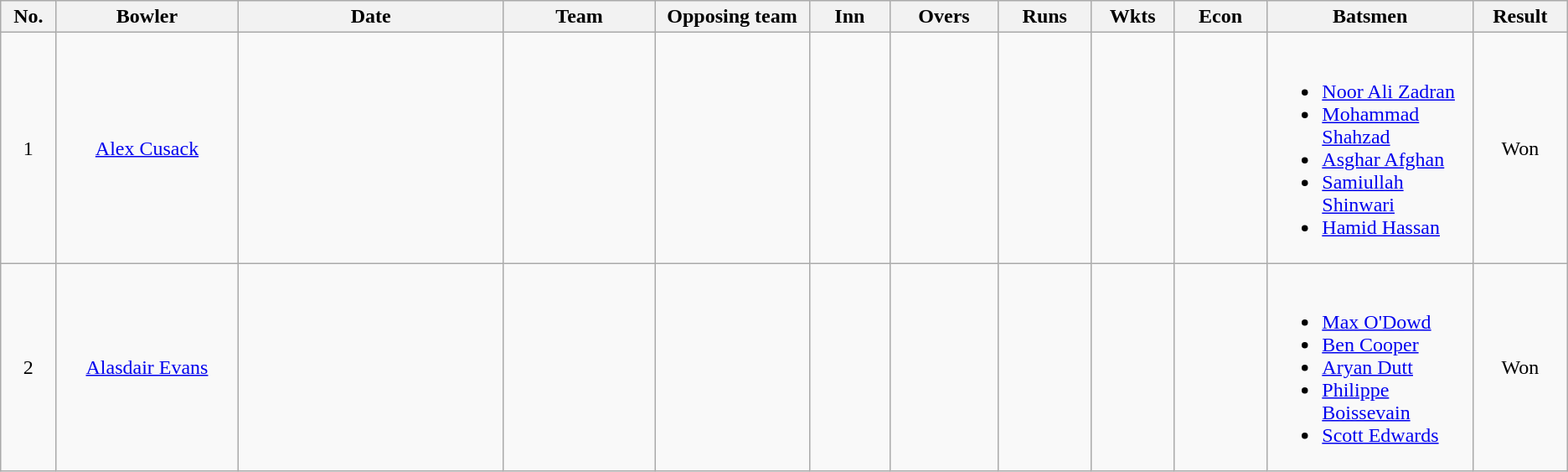<table class="wikitable sortable" style="font-size: 100%">
<tr align=center>
<th scope="col" width="38">No.</th>
<th scope="col" width="145">Bowler</th>
<th scope="col" width="220">Date</th>
<th scope="col" width="120">Team</th>
<th scope="col" width="120">Opposing team</th>
<th scope="col" width="60">Inn</th>
<th scope="col" width="82">Overs</th>
<th scope="col" width="70">Runs</th>
<th scope="col" width="60">Wkts</th>
<th scope="col" width="70">Econ</th>
<th scope="col" width="160" class="unsortable">Batsmen</th>
<th scope="col" width="70">Result</th>
</tr>
<tr align=center>
<td scope="row">1</td>
<td><a href='#'>Alex Cusack</a></td>
<td></td>
<td></td>
<td></td>
<td></td>
<td></td>
<td></td>
<td></td>
<td></td>
<td align=left><br><ul><li><a href='#'>Noor Ali Zadran</a></li><li><a href='#'>Mohammad Shahzad</a></li><li><a href='#'>Asghar Afghan</a></li><li><a href='#'>Samiullah Shinwari</a></li><li><a href='#'>Hamid Hassan</a></li></ul></td>
<td>Won</td>
</tr>
<tr align=center>
<td scope="row">2</td>
<td><a href='#'>Alasdair Evans</a></td>
<td></td>
<td></td>
<td></td>
<td></td>
<td></td>
<td></td>
<td></td>
<td></td>
<td align=left><br><ul><li><a href='#'>Max O'Dowd</a></li><li><a href='#'>Ben Cooper</a></li><li><a href='#'>Aryan Dutt</a></li><li><a href='#'>Philippe Boissevain</a></li><li><a href='#'>Scott Edwards</a></li></ul></td>
<td>Won</td>
</tr>
</table>
